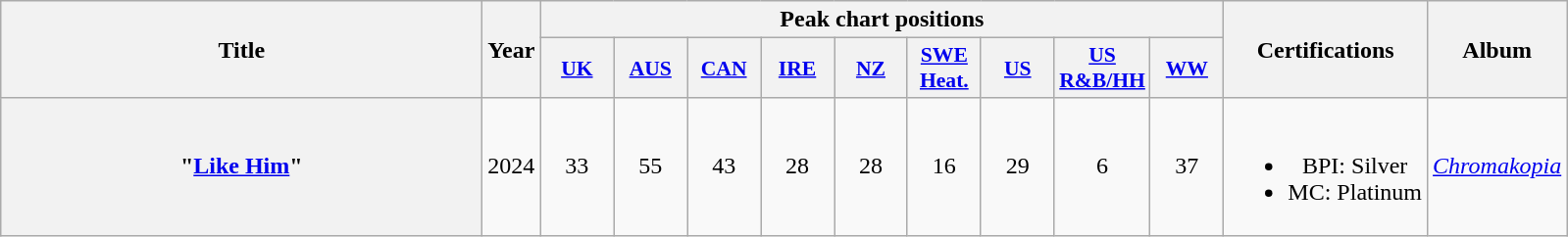<table class="wikitable plainrowheaders" style="text-align:center;">
<tr>
<th scope="col" rowspan="2" style="width:20em;">Title</th>
<th scope="col" rowspan="2">Year</th>
<th scope="col" colspan="9">Peak chart positions</th>
<th scope="col" rowspan="2">Certifications</th>
<th scope="col" rowspan="2">Album</th>
</tr>
<tr>
<th scope="col" style="width:3em;font-size:90%;"><a href='#'>UK</a><br></th>
<th scope="col" style="width:3em;font-size:90%;"><a href='#'>AUS</a><br></th>
<th scope="col" style="width:3em;font-size:90%;"><a href='#'>CAN</a><br></th>
<th scope="col" style="width:3em;font-size:90%;"><a href='#'>IRE</a><br></th>
<th scope="col" style="width:3em;font-size:90%;"><a href='#'>NZ</a><br></th>
<th scope="col" style="width:3em;font-size:90%;"><a href='#'>SWE<br>Heat.</a><br></th>
<th scope="col" style="width:3em;font-size:90%;"><a href='#'>US</a><br></th>
<th scope="col" style="width:3em;font-size:90%;"><a href='#'>US<br>R&B/HH</a><br></th>
<th scope="col" style="width:3em;font-size:90%;"><a href='#'>WW</a><br></th>
</tr>
<tr>
<th scope="row">"<a href='#'>Like Him</a>"<br></th>
<td>2024</td>
<td>33</td>
<td>55</td>
<td>43</td>
<td>28</td>
<td>28</td>
<td>16</td>
<td>29</td>
<td>6</td>
<td>37</td>
<td><br><ul><li>BPI: Silver</li><li>MC: Platinum</li></ul></td>
<td><em><a href='#'>Chromakopia</a></em></td>
</tr>
</table>
